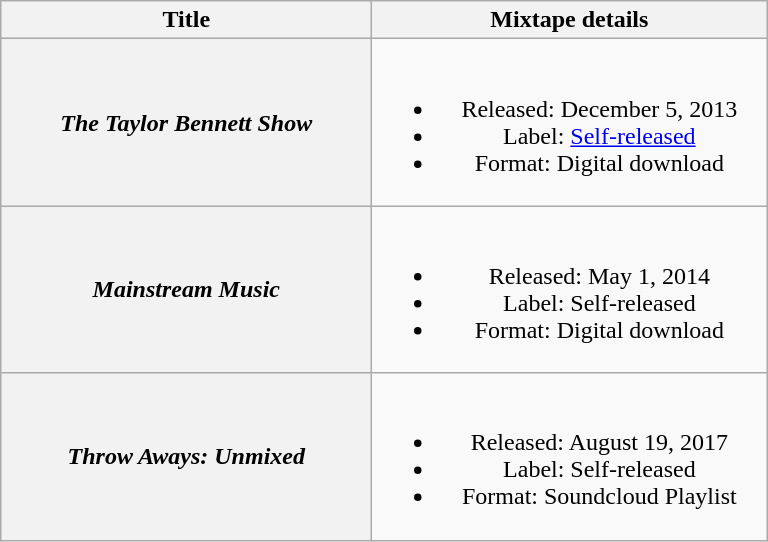<table class="wikitable plainrowheaders" style="text-align:center;">
<tr>
<th scope="col" style="width:15em;">Title</th>
<th scope="col" style="width:16em;">Mixtape details</th>
</tr>
<tr>
<th scope="row"><em>The Taylor Bennett Show</em></th>
<td><br><ul><li>Released: December 5, 2013</li><li>Label: <a href='#'>Self-released</a></li><li>Format: Digital download</li></ul></td>
</tr>
<tr>
<th scope="row"><em>Mainstream Music</em></th>
<td><br><ul><li>Released: May 1, 2014</li><li>Label: Self-released</li><li>Format: Digital download</li></ul></td>
</tr>
<tr>
<th scope="row"><em>Throw Aways: Unmixed</em></th>
<td><br><ul><li>Released: August 19, 2017</li><li>Label: Self-released</li><li>Format: Soundcloud Playlist</li></ul></td>
</tr>
</table>
